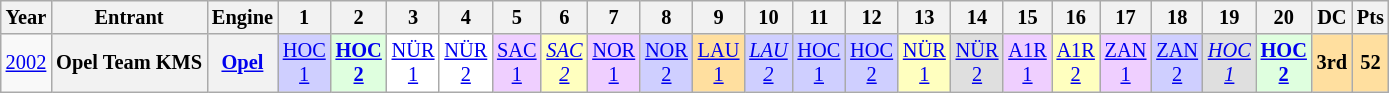<table class="wikitable" style="text-align:center; font-size:85%">
<tr>
<th>Year</th>
<th>Entrant</th>
<th>Engine</th>
<th>1</th>
<th>2</th>
<th>3</th>
<th>4</th>
<th>5</th>
<th>6</th>
<th>7</th>
<th>8</th>
<th>9</th>
<th>10</th>
<th>11</th>
<th>12</th>
<th>13</th>
<th>14</th>
<th>15</th>
<th>16</th>
<th>17</th>
<th>18</th>
<th>19</th>
<th>20</th>
<th>DC</th>
<th>Pts</th>
</tr>
<tr>
<td><a href='#'>2002</a></td>
<th nowrap>Opel Team KMS</th>
<th nowrap><a href='#'>Opel</a></th>
<td style="background:#CFCFFF;"><a href='#'>HOC<br>1</a><br></td>
<td style="background:#DFFFDF;"><strong><a href='#'>HOC<br>2</a></strong><br></td>
<td style="background:#FFFFFF;"><a href='#'>NÜR<br>1</a><br></td>
<td style="background:#FFFFFF;"><a href='#'>NÜR<br>2</a><br></td>
<td style="background:#EFCFFF;"><a href='#'>SAC<br>1</a><br></td>
<td style="background:#FFFFBF;"><em><a href='#'>SAC<br>2</a></em><br></td>
<td style="background:#EFCFFF;"><a href='#'>NOR<br>1</a><br></td>
<td style="background:#CFCFFF;"><a href='#'>NOR<br>2</a><br></td>
<td style="background:#FFDF9F;"><a href='#'>LAU<br>1</a><br></td>
<td style="background:#CFCFFF;"><em><a href='#'>LAU<br>2</a></em><br></td>
<td style="background:#CFCFFF;"><a href='#'>HOC<br>1</a><br></td>
<td style="background:#CFCFFF;"><a href='#'>HOC<br>2</a><br></td>
<td style="background:#FFFFBF;"><a href='#'>NÜR<br>1</a><br></td>
<td style="background:#DFDFDF;"><a href='#'>NÜR<br>2</a><br></td>
<td style="background:#EFCFFF;"><a href='#'>A1R<br>1</a><br></td>
<td style="background:#FFFFBF;"><a href='#'>A1R<br>2</a><br></td>
<td style="background:#EFCFFF;"><a href='#'>ZAN<br>1</a><br></td>
<td style="background:#CFCFFF;"><a href='#'>ZAN<br>2</a><br></td>
<td style="background:#DFDFDF;"><em><a href='#'>HOC<br>1</a></em><br></td>
<td style="background:#DFFFDF;"><strong><a href='#'>HOC<br>2</a></strong><br></td>
<th style="background:#FFDF9F;">3rd</th>
<th style="background:#FFDF9F;">52</th>
</tr>
</table>
